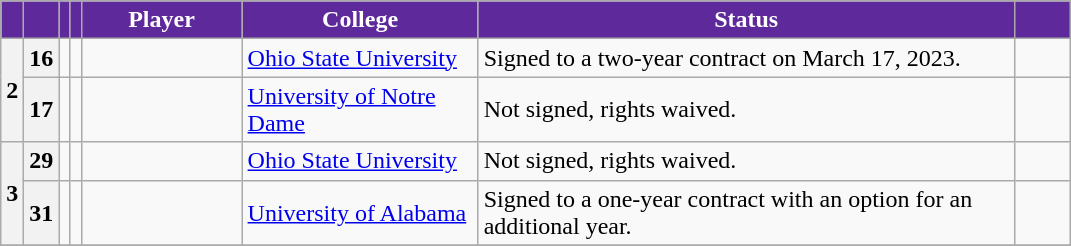<table class="wikitable sortable">
<tr>
<th style="background:#5E299A; color:#fff;" scope="col"></th>
<th style="background:#5E299A; color:#fff;" scope="col"></th>
<th style="background:#5E299A; color:#fff;" scope="col"></th>
<th style="background:#5E299A; color:#fff;" scope="col"></th>
<th style="background:#5E299A; color:#fff; width:100px;" scope="col">Player</th>
<th style="background:#5E299A; color:#fff; width:150px;" scope="col">College</th>
<th style="background:#5E299A; color:#fff; width:350px;" scope="col">Status</th>
<th style="background:#5E299A; color:#fff; width:30px;" scope="col"></th>
</tr>
<tr>
<th rowspan=2 scope="rowgroup">2</th>
<th scope="row">16</th>
<td></td>
<td></td>
<td></td>
<td><a href='#'>Ohio State University</a></td>
<td>Signed to a two-year contract on March 17, 2023.</td>
<td></td>
</tr>
<tr>
<th scope="row">17</th>
<td></td>
<td></td>
<td></td>
<td><a href='#'>University of Notre Dame</a></td>
<td>Not signed, rights waived.</td>
<td></td>
</tr>
<tr>
<th rowspan=2 scope="rowgroup">3</th>
<th scope="row">29</th>
<td></td>
<td></td>
<td></td>
<td><a href='#'>Ohio State University</a></td>
<td>Not signed, rights waived.</td>
<td></td>
</tr>
<tr>
<th scope="row">31</th>
<td></td>
<td></td>
<td></td>
<td><a href='#'>University of Alabama</a></td>
<td>Signed to a one-year contract with an option for an additional year.</td>
<td></td>
</tr>
<tr>
</tr>
</table>
